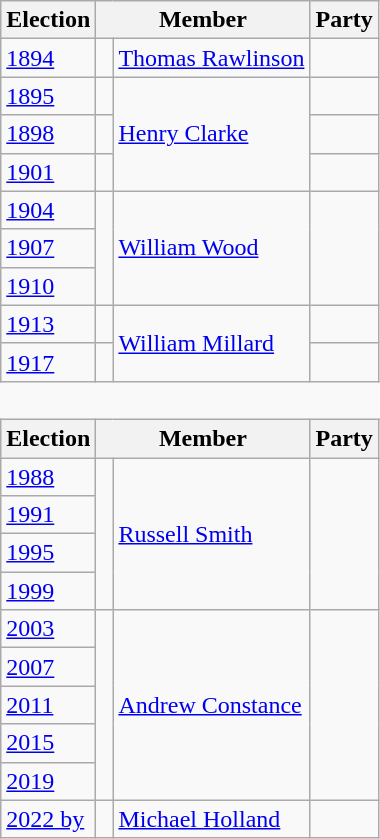<table class="wikitable" style='border-style: none none none none;'>
<tr>
<th>Election</th>
<th colspan="2">Member</th>
<th>Party</th>
</tr>
<tr style="background: #f9f9f9">
<td><a href='#'>1894</a></td>
<td> </td>
<td><a href='#'>Thomas Rawlinson</a></td>
<td></td>
</tr>
<tr style="background: #f9f9f9">
<td><a href='#'>1895</a></td>
<td> </td>
<td rowspan="3"><a href='#'>Henry Clarke</a></td>
<td></td>
</tr>
<tr style="background: #f9f9f9">
<td><a href='#'>1898</a></td>
<td> </td>
<td></td>
</tr>
<tr style="background: #f9f9f9">
<td><a href='#'>1901</a></td>
<td> </td>
<td></td>
</tr>
<tr style="background: #f9f9f9">
<td><a href='#'>1904</a></td>
<td rowspan="3" > </td>
<td rowspan="3"><a href='#'>William Wood</a></td>
<td rowspan="3"></td>
</tr>
<tr style="background: #f9f9f9">
<td><a href='#'>1907</a></td>
</tr>
<tr style="background: #f9f9f9">
<td><a href='#'>1910</a></td>
</tr>
<tr style="background: #f9f9f9">
<td><a href='#'>1913</a></td>
<td> </td>
<td rowspan="2"><a href='#'>William Millard</a></td>
<td></td>
</tr>
<tr style="background: #f9f9f9">
<td><a href='#'>1917</a></td>
<td> </td>
<td></td>
</tr>
<tr>
<td colspan="4" style='border-style: none none none none;'> </td>
</tr>
<tr>
<th>Election</th>
<th colspan="2">Member</th>
<th>Party</th>
</tr>
<tr style="background: #f9f9f9">
<td><a href='#'>1988</a></td>
<td rowspan="4" > </td>
<td rowspan="4"><a href='#'>Russell Smith</a></td>
<td rowspan="4"></td>
</tr>
<tr style="background: #f9f9f9">
<td><a href='#'>1991</a></td>
</tr>
<tr style="background: #f9f9f9">
<td><a href='#'>1995</a></td>
</tr>
<tr style="background: #f9f9f9">
<td><a href='#'>1999</a></td>
</tr>
<tr style="background: #f9f9f9">
<td><a href='#'>2003</a></td>
<td rowspan="5" > </td>
<td rowspan="5"><a href='#'>Andrew Constance</a></td>
<td rowspan="5"></td>
</tr>
<tr style="background: #f9f9f9">
<td><a href='#'>2007</a></td>
</tr>
<tr style="background: #f9f9f9">
<td><a href='#'>2011</a></td>
</tr>
<tr style="background: #f9f9f9">
<td><a href='#'>2015</a></td>
</tr>
<tr style="background: #f9f9f9">
<td><a href='#'>2019</a></td>
</tr>
<tr style="background: #f9f9f9">
<td><a href='#'>2022 by</a></td>
<td> </td>
<td><a href='#'>Michael Holland</a></td>
<td></td>
</tr>
</table>
